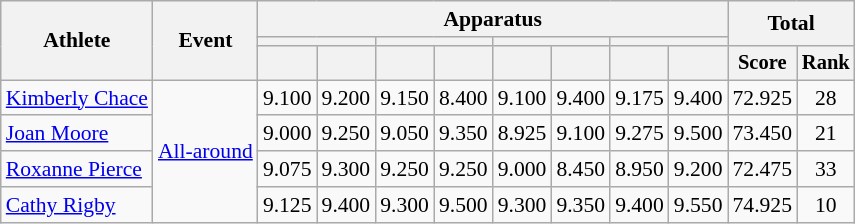<table class=wikitable style=font-size:90%;text-align:center>
<tr>
<th rowspan=3>Athlete</th>
<th rowspan=3>Event</th>
<th colspan=8>Apparatus</th>
<th colspan=2 rowspan=2>Total</th>
</tr>
<tr style=font-size:95%>
<th colspan=2></th>
<th colspan=2></th>
<th colspan=2></th>
<th colspan=2></th>
</tr>
<tr style=font-size:95%>
<th></th>
<th></th>
<th></th>
<th></th>
<th></th>
<th></th>
<th></th>
<th></th>
<th>Score</th>
<th>Rank</th>
</tr>
<tr>
<td align=left><a href='#'>Kimberly Chace</a></td>
<td align=left rowspan=4><a href='#'>All-around</a></td>
<td>9.100</td>
<td>9.200</td>
<td>9.150</td>
<td>8.400</td>
<td>9.100</td>
<td>9.400</td>
<td>9.175</td>
<td>9.400</td>
<td>72.925</td>
<td>28</td>
</tr>
<tr>
<td align=left><a href='#'>Joan Moore</a></td>
<td>9.000</td>
<td>9.250</td>
<td>9.050</td>
<td>9.350</td>
<td>8.925</td>
<td>9.100</td>
<td>9.275</td>
<td>9.500</td>
<td>73.450</td>
<td>21</td>
</tr>
<tr>
<td align=left><a href='#'>Roxanne Pierce</a></td>
<td>9.075</td>
<td>9.300</td>
<td>9.250</td>
<td>9.250</td>
<td>9.000</td>
<td>8.450</td>
<td>8.950</td>
<td>9.200</td>
<td>72.475</td>
<td>33</td>
</tr>
<tr>
<td align=left><a href='#'>Cathy Rigby</a></td>
<td>9.125</td>
<td>9.400</td>
<td>9.300</td>
<td>9.500</td>
<td>9.300</td>
<td>9.350</td>
<td>9.400</td>
<td>9.550</td>
<td>74.925</td>
<td>10</td>
</tr>
</table>
